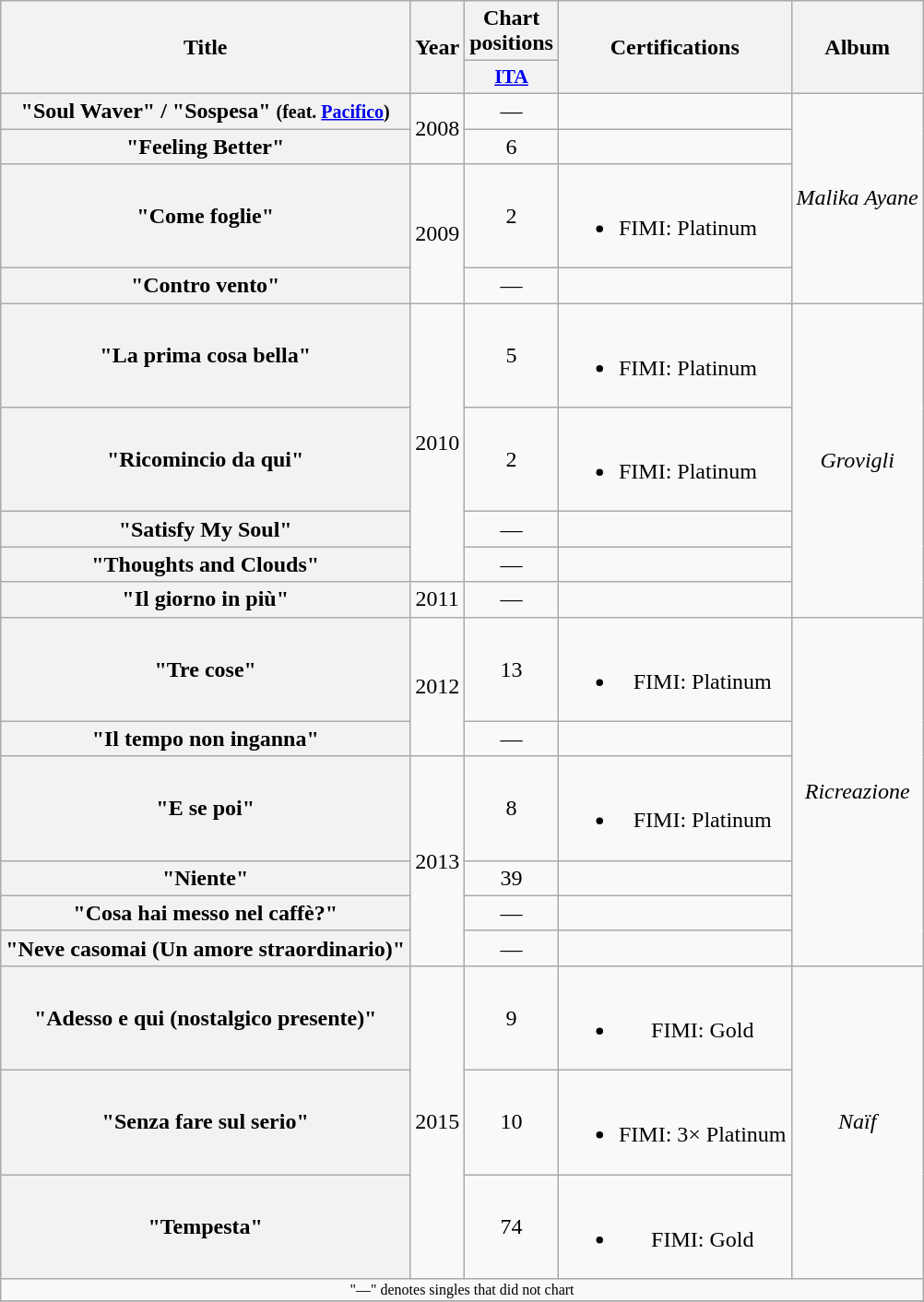<table class="wikitable plainrowheaders" style="text-align:center;">
<tr>
<th rowspan="2">Title</th>
<th rowspan="2">Year</th>
<th colspan="1">Chart positions</th>
<th rowspan="2">Certifications</th>
<th rowspan="2">Album</th>
</tr>
<tr>
<th scope="col" style="width:3em;font-size:90%;"><a href='#'>ITA</a><br></th>
</tr>
<tr>
<th scope="row">"Soul Waver" / "Sospesa" <small>(feat. <a href='#'>Pacifico</a>)</small></th>
<td rowspan="2">2008</td>
<td>—</td>
<td style="text-align:left;"></td>
<td rowspan="4"><em>Malika Ayane</em></td>
</tr>
<tr>
<th scope="row">"Feeling Better"</th>
<td>6</td>
<td style="text-align:left;"></td>
</tr>
<tr>
<th scope="row">"Come foglie"</th>
<td rowspan="2">2009</td>
<td align="center">2</td>
<td style="text-align:left;"><br><ul><li>FIMI: Platinum</li></ul></td>
</tr>
<tr>
<th scope="row">"Contro vento"</th>
<td>—</td>
<td style="text-align:left;"></td>
</tr>
<tr>
<th scope="row">"La prima cosa bella"</th>
<td rowspan="4">2010</td>
<td>5</td>
<td style="text-align:left;"><br><ul><li>FIMI: Platinum</li></ul></td>
<td rowspan="5"><em>Grovigli</em></td>
</tr>
<tr>
<th scope="row">"Ricomincio da qui"</th>
<td>2</td>
<td style="text-align:left;"><br><ul><li>FIMI: Platinum</li></ul></td>
</tr>
<tr>
<th scope="row">"Satisfy My Soul"</th>
<td>—</td>
<td style="text-align:left;"></td>
</tr>
<tr>
<th scope="row">"Thoughts and Clouds"</th>
<td>—</td>
<td style="text-align:left;"></td>
</tr>
<tr>
<th scope="row">"Il giorno in più"</th>
<td>2011</td>
<td>—</td>
<td style="text-align:left;"></td>
</tr>
<tr>
<th scope="row">"Tre cose"</th>
<td rowspan="2">2012</td>
<td>13</td>
<td style="text-align:center;"><br><ul><li>FIMI: Platinum</li></ul></td>
<td rowspan="6"><em>Ricreazione</em></td>
</tr>
<tr>
<th scope="row">"Il tempo non inganna"</th>
<td>—</td>
<td></td>
</tr>
<tr>
<th scope="row">"E se poi"</th>
<td rowspan="4">2013</td>
<td>8</td>
<td><br><ul><li>FIMI: Platinum</li></ul></td>
</tr>
<tr>
<th scope="row">"Niente"</th>
<td>39</td>
<td></td>
</tr>
<tr>
<th scope="row">"Cosa hai messo nel caffè?"</th>
<td>—</td>
<td></td>
</tr>
<tr>
<th scope="row">"Neve casomai (Un amore straordinario)"</th>
<td>—</td>
<td></td>
</tr>
<tr>
<th scope="row">"Adesso e qui (nostalgico presente)"</th>
<td rowspan="3">2015</td>
<td>9</td>
<td><br><ul><li>FIMI: Gold</li></ul></td>
<td rowspan="3"><em>Naïf</em></td>
</tr>
<tr>
<th scope="row">"Senza fare sul serio"</th>
<td>10</td>
<td><br><ul><li>FIMI: 3× Platinum</li></ul></td>
</tr>
<tr>
<th scope="row">"Tempesta"</th>
<td>74</td>
<td><br><ul><li>FIMI: Gold</li></ul></td>
</tr>
<tr>
<td align="center" colspan="30" style="font-size:8pt">"—" denotes singles that did not chart</td>
</tr>
<tr>
</tr>
</table>
